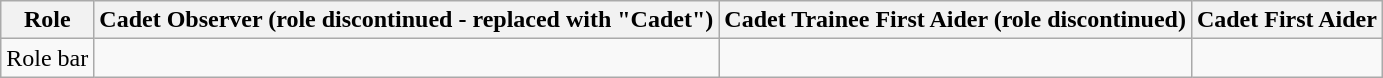<table class="wikitable" style="text-align:center">
<tr>
<th>Role</th>
<th>Cadet Observer (role discontinued - replaced with "Cadet")</th>
<th>Cadet Trainee First Aider (role discontinued)</th>
<th>Cadet First Aider</th>
</tr>
<tr>
<td>Role bar</td>
<td></td>
<td></td>
<td></td>
</tr>
</table>
